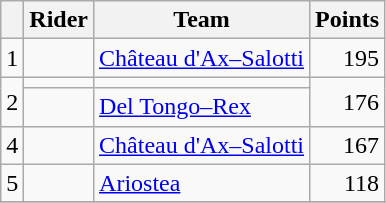<table class="wikitable">
<tr>
<th></th>
<th>Rider</th>
<th>Team</th>
<th>Points</th>
</tr>
<tr>
<td>1</td>
<td>  </td>
<td><a href='#'>Château d'Ax–Salotti</a></td>
<td align=right>195</td>
</tr>
<tr>
<td rowspan="2">2</td>
<td> </td>
<td></td>
<td align=right rowspan="2">176</td>
</tr>
<tr>
<td></td>
<td><a href='#'>Del Tongo–Rex</a></td>
</tr>
<tr>
<td>4</td>
<td></td>
<td><a href='#'>Château d'Ax–Salotti</a></td>
<td align=right>167</td>
</tr>
<tr>
<td>5</td>
<td></td>
<td><a href='#'>Ariostea</a></td>
<td align=right>118</td>
</tr>
<tr>
</tr>
</table>
